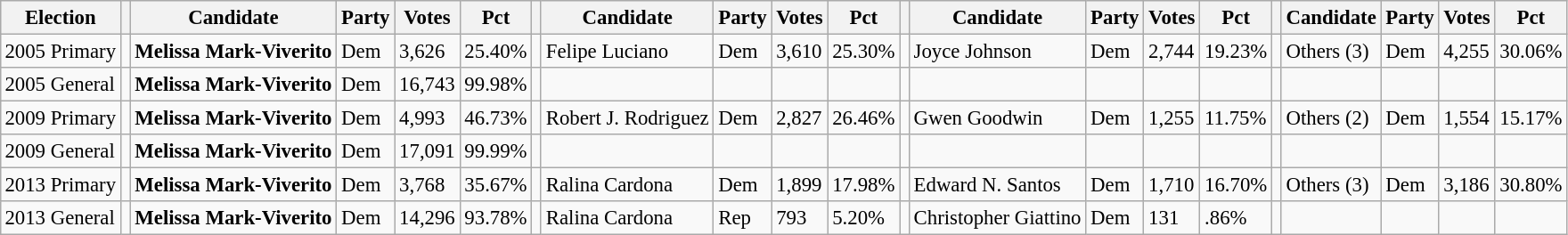<table class="wikitable" style="margin:0.5em ; font-size:95%">
<tr>
<th>Election</th>
<th></th>
<th>Candidate</th>
<th>Party</th>
<th>Votes</th>
<th>Pct</th>
<th></th>
<th>Candidate</th>
<th>Party</th>
<th>Votes</th>
<th>Pct</th>
<th></th>
<th>Candidate</th>
<th>Party</th>
<th>Votes</th>
<th>Pct</th>
<th></th>
<th>Candidate</th>
<th>Party</th>
<th>Votes</th>
<th>Pct</th>
</tr>
<tr>
<td>2005 Primary</td>
<td></td>
<td><strong>Melissa Mark-Viverito</strong></td>
<td>Dem</td>
<td>3,626</td>
<td>25.40%</td>
<td></td>
<td>Felipe Luciano</td>
<td>Dem</td>
<td>3,610</td>
<td>25.30%</td>
<td></td>
<td>Joyce Johnson</td>
<td>Dem</td>
<td>2,744</td>
<td>19.23%</td>
<td></td>
<td>Others (3)</td>
<td>Dem</td>
<td>4,255</td>
<td>30.06%</td>
</tr>
<tr>
<td>2005 General</td>
<td></td>
<td><strong>Melissa Mark-Viverito</strong></td>
<td>Dem</td>
<td>16,743</td>
<td>99.98%</td>
<td></td>
<td></td>
<td></td>
<td></td>
<td></td>
<td></td>
<td></td>
<td></td>
<td></td>
<td></td>
<td></td>
<td></td>
<td></td>
<td></td>
<td></td>
</tr>
<tr>
<td>2009 Primary</td>
<td></td>
<td><strong>Melissa Mark-Viverito</strong></td>
<td>Dem</td>
<td>4,993</td>
<td>46.73%</td>
<td></td>
<td>Robert J. Rodriguez</td>
<td>Dem</td>
<td>2,827</td>
<td>26.46%</td>
<td></td>
<td>Gwen Goodwin</td>
<td>Dem</td>
<td>1,255</td>
<td>11.75%</td>
<td></td>
<td>Others (2)</td>
<td>Dem</td>
<td>1,554</td>
<td>15.17%</td>
</tr>
<tr>
<td>2009 General</td>
<td></td>
<td><strong>Melissa Mark-Viverito</strong></td>
<td>Dem</td>
<td>17,091</td>
<td>99.99%</td>
<td></td>
<td></td>
<td></td>
<td></td>
<td></td>
<td></td>
<td></td>
<td></td>
<td></td>
<td></td>
<td></td>
<td></td>
<td></td>
<td></td>
<td></td>
</tr>
<tr>
<td>2013 Primary</td>
<td></td>
<td><strong>Melissa Mark-Viverito</strong></td>
<td>Dem</td>
<td>3,768</td>
<td>35.67%</td>
<td></td>
<td>Ralina Cardona</td>
<td>Dem</td>
<td>1,899</td>
<td>17.98%</td>
<td></td>
<td>Edward N. Santos</td>
<td>Dem</td>
<td>1,710</td>
<td>16.70%</td>
<td></td>
<td>Others (3)</td>
<td>Dem</td>
<td>3,186</td>
<td>30.80%</td>
</tr>
<tr>
<td>2013 General</td>
<td></td>
<td><strong>Melissa Mark-Viverito</strong></td>
<td>Dem</td>
<td>14,296</td>
<td>93.78%</td>
<td></td>
<td>Ralina Cardona</td>
<td>Rep</td>
<td>793</td>
<td>5.20%</td>
<td></td>
<td>Christopher Giattino</td>
<td>Dem</td>
<td>131</td>
<td>.86%</td>
<td></td>
<td></td>
<td></td>
<td></td>
<td></td>
</tr>
</table>
